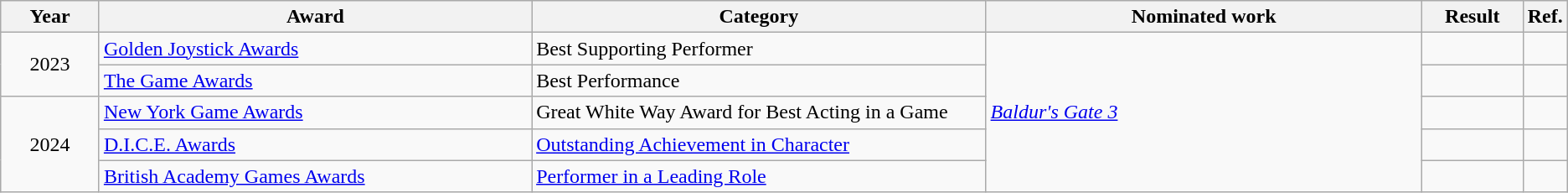<table class="wikitable sortable">
<tr>
<th scope="col" style="width:5em;">Year</th>
<th scope="col" style="width:25em;">Award</th>
<th scope="col" style="width:26em;">Category</th>
<th scope="col" style="width:25em;">Nominated work</th>
<th scope="col" style="width:5em;">Result</th>
<th>Ref.</th>
</tr>
<tr>
<td style="text-align:center;" rowspan=2>2023</td>
<td><a href='#'>Golden Joystick Awards</a></td>
<td>Best Supporting Performer</td>
<td rowspan="5"><em><a href='#'>Baldur's Gate 3</a></em></td>
<td></td>
<td style="text-align:center;"></td>
</tr>
<tr>
<td><a href='#'>The Game Awards</a></td>
<td>Best Performance</td>
<td></td>
<td style="text-align:center;"></td>
</tr>
<tr>
<td style="text-align:center;" rowspan="3">2024</td>
<td><a href='#'>New York Game Awards</a></td>
<td>Great White Way Award for Best Acting in a Game</td>
<td></td>
<td style="text-align:center:"></td>
</tr>
<tr>
<td><a href='#'>D.I.C.E. Awards</a></td>
<td><a href='#'>Outstanding Achievement in Character</a></td>
<td></td>
<td style="text-align:center;"></td>
</tr>
<tr>
<td><a href='#'>British Academy Games Awards</a></td>
<td><a href='#'>Performer in a Leading Role</a></td>
<td></td>
<td style="text-align:center;"></td>
</tr>
</table>
